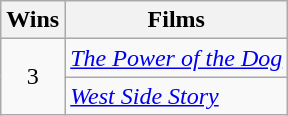<table class="wikitable">
<tr>
<th>Wins</th>
<th>Films</th>
</tr>
<tr>
<td rowspan="2" style="text-align:center">3</td>
<td><em><a href='#'>The Power of the Dog</a></em></td>
</tr>
<tr>
<td><em><a href='#'>West Side Story</a></em></td>
</tr>
</table>
